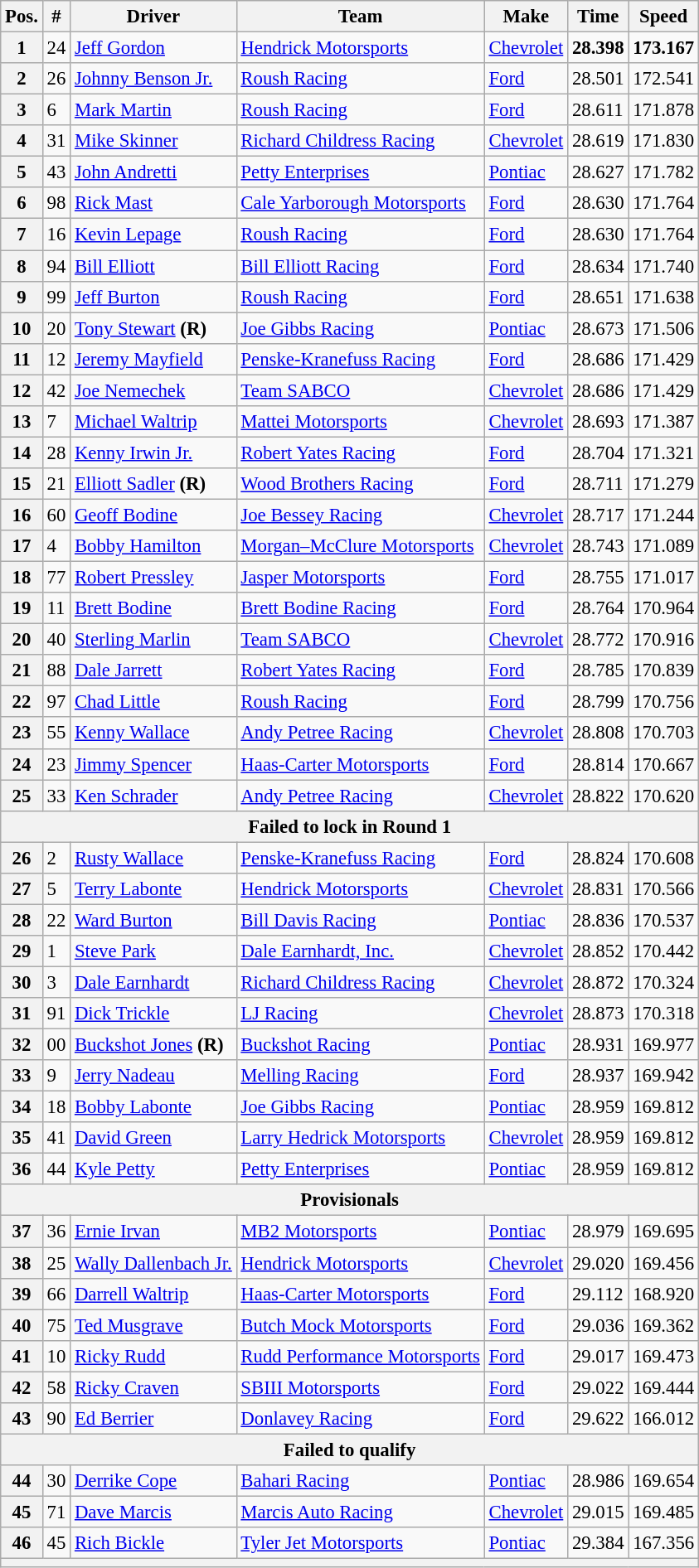<table class="wikitable" style="font-size:95%">
<tr>
<th>Pos.</th>
<th>#</th>
<th>Driver</th>
<th>Team</th>
<th>Make</th>
<th>Time</th>
<th>Speed</th>
</tr>
<tr>
<th>1</th>
<td>24</td>
<td><a href='#'>Jeff Gordon</a></td>
<td><a href='#'>Hendrick Motorsports</a></td>
<td><a href='#'>Chevrolet</a></td>
<td><strong>28.398</strong></td>
<td><strong>173.167</strong></td>
</tr>
<tr>
<th>2</th>
<td>26</td>
<td><a href='#'>Johnny Benson Jr.</a></td>
<td><a href='#'>Roush Racing</a></td>
<td><a href='#'>Ford</a></td>
<td>28.501</td>
<td>172.541</td>
</tr>
<tr>
<th>3</th>
<td>6</td>
<td><a href='#'>Mark Martin</a></td>
<td><a href='#'>Roush Racing</a></td>
<td><a href='#'>Ford</a></td>
<td>28.611</td>
<td>171.878</td>
</tr>
<tr>
<th>4</th>
<td>31</td>
<td><a href='#'>Mike Skinner</a></td>
<td><a href='#'>Richard Childress Racing</a></td>
<td><a href='#'>Chevrolet</a></td>
<td>28.619</td>
<td>171.830</td>
</tr>
<tr>
<th>5</th>
<td>43</td>
<td><a href='#'>John Andretti</a></td>
<td><a href='#'>Petty Enterprises</a></td>
<td><a href='#'>Pontiac</a></td>
<td>28.627</td>
<td>171.782</td>
</tr>
<tr>
<th>6</th>
<td>98</td>
<td><a href='#'>Rick Mast</a></td>
<td><a href='#'>Cale Yarborough Motorsports</a></td>
<td><a href='#'>Ford</a></td>
<td>28.630</td>
<td>171.764</td>
</tr>
<tr>
<th>7</th>
<td>16</td>
<td><a href='#'>Kevin Lepage</a></td>
<td><a href='#'>Roush Racing</a></td>
<td><a href='#'>Ford</a></td>
<td>28.630</td>
<td>171.764</td>
</tr>
<tr>
<th>8</th>
<td>94</td>
<td><a href='#'>Bill Elliott</a></td>
<td><a href='#'>Bill Elliott Racing</a></td>
<td><a href='#'>Ford</a></td>
<td>28.634</td>
<td>171.740</td>
</tr>
<tr>
<th>9</th>
<td>99</td>
<td><a href='#'>Jeff Burton</a></td>
<td><a href='#'>Roush Racing</a></td>
<td><a href='#'>Ford</a></td>
<td>28.651</td>
<td>171.638</td>
</tr>
<tr>
<th>10</th>
<td>20</td>
<td><a href='#'>Tony Stewart</a> <strong>(R)</strong></td>
<td><a href='#'>Joe Gibbs Racing</a></td>
<td><a href='#'>Pontiac</a></td>
<td>28.673</td>
<td>171.506</td>
</tr>
<tr>
<th>11</th>
<td>12</td>
<td><a href='#'>Jeremy Mayfield</a></td>
<td><a href='#'>Penske-Kranefuss Racing</a></td>
<td><a href='#'>Ford</a></td>
<td>28.686</td>
<td>171.429</td>
</tr>
<tr>
<th>12</th>
<td>42</td>
<td><a href='#'>Joe Nemechek</a></td>
<td><a href='#'>Team SABCO</a></td>
<td><a href='#'>Chevrolet</a></td>
<td>28.686</td>
<td>171.429</td>
</tr>
<tr>
<th>13</th>
<td>7</td>
<td><a href='#'>Michael Waltrip</a></td>
<td><a href='#'>Mattei Motorsports</a></td>
<td><a href='#'>Chevrolet</a></td>
<td>28.693</td>
<td>171.387</td>
</tr>
<tr>
<th>14</th>
<td>28</td>
<td><a href='#'>Kenny Irwin Jr.</a></td>
<td><a href='#'>Robert Yates Racing</a></td>
<td><a href='#'>Ford</a></td>
<td>28.704</td>
<td>171.321</td>
</tr>
<tr>
<th>15</th>
<td>21</td>
<td><a href='#'>Elliott Sadler</a> <strong>(R)</strong></td>
<td><a href='#'>Wood Brothers Racing</a></td>
<td><a href='#'>Ford</a></td>
<td>28.711</td>
<td>171.279</td>
</tr>
<tr>
<th>16</th>
<td>60</td>
<td><a href='#'>Geoff Bodine</a></td>
<td><a href='#'>Joe Bessey Racing</a></td>
<td><a href='#'>Chevrolet</a></td>
<td>28.717</td>
<td>171.244</td>
</tr>
<tr>
<th>17</th>
<td>4</td>
<td><a href='#'>Bobby Hamilton</a></td>
<td><a href='#'>Morgan–McClure Motorsports</a></td>
<td><a href='#'>Chevrolet</a></td>
<td>28.743</td>
<td>171.089</td>
</tr>
<tr>
<th>18</th>
<td>77</td>
<td><a href='#'>Robert Pressley</a></td>
<td><a href='#'>Jasper Motorsports</a></td>
<td><a href='#'>Ford</a></td>
<td>28.755</td>
<td>171.017</td>
</tr>
<tr>
<th>19</th>
<td>11</td>
<td><a href='#'>Brett Bodine</a></td>
<td><a href='#'>Brett Bodine Racing</a></td>
<td><a href='#'>Ford</a></td>
<td>28.764</td>
<td>170.964</td>
</tr>
<tr>
<th>20</th>
<td>40</td>
<td><a href='#'>Sterling Marlin</a></td>
<td><a href='#'>Team SABCO</a></td>
<td><a href='#'>Chevrolet</a></td>
<td>28.772</td>
<td>170.916</td>
</tr>
<tr>
<th>21</th>
<td>88</td>
<td><a href='#'>Dale Jarrett</a></td>
<td><a href='#'>Robert Yates Racing</a></td>
<td><a href='#'>Ford</a></td>
<td>28.785</td>
<td>170.839</td>
</tr>
<tr>
<th>22</th>
<td>97</td>
<td><a href='#'>Chad Little</a></td>
<td><a href='#'>Roush Racing</a></td>
<td><a href='#'>Ford</a></td>
<td>28.799</td>
<td>170.756</td>
</tr>
<tr>
<th>23</th>
<td>55</td>
<td><a href='#'>Kenny Wallace</a></td>
<td><a href='#'>Andy Petree Racing</a></td>
<td><a href='#'>Chevrolet</a></td>
<td>28.808</td>
<td>170.703</td>
</tr>
<tr>
<th>24</th>
<td>23</td>
<td><a href='#'>Jimmy Spencer</a></td>
<td><a href='#'>Haas-Carter Motorsports</a></td>
<td><a href='#'>Ford</a></td>
<td>28.814</td>
<td>170.667</td>
</tr>
<tr>
<th>25</th>
<td>33</td>
<td><a href='#'>Ken Schrader</a></td>
<td><a href='#'>Andy Petree Racing</a></td>
<td><a href='#'>Chevrolet</a></td>
<td>28.822</td>
<td>170.620</td>
</tr>
<tr>
<th colspan="7">Failed to lock in Round 1</th>
</tr>
<tr>
<th>26</th>
<td>2</td>
<td><a href='#'>Rusty Wallace</a></td>
<td><a href='#'>Penske-Kranefuss Racing</a></td>
<td><a href='#'>Ford</a></td>
<td>28.824</td>
<td>170.608</td>
</tr>
<tr>
<th>27</th>
<td>5</td>
<td><a href='#'>Terry Labonte</a></td>
<td><a href='#'>Hendrick Motorsports</a></td>
<td><a href='#'>Chevrolet</a></td>
<td>28.831</td>
<td>170.566</td>
</tr>
<tr>
<th>28</th>
<td>22</td>
<td><a href='#'>Ward Burton</a></td>
<td><a href='#'>Bill Davis Racing</a></td>
<td><a href='#'>Pontiac</a></td>
<td>28.836</td>
<td>170.537</td>
</tr>
<tr>
<th>29</th>
<td>1</td>
<td><a href='#'>Steve Park</a></td>
<td><a href='#'>Dale Earnhardt, Inc.</a></td>
<td><a href='#'>Chevrolet</a></td>
<td>28.852</td>
<td>170.442</td>
</tr>
<tr>
<th>30</th>
<td>3</td>
<td><a href='#'>Dale Earnhardt</a></td>
<td><a href='#'>Richard Childress Racing</a></td>
<td><a href='#'>Chevrolet</a></td>
<td>28.872</td>
<td>170.324</td>
</tr>
<tr>
<th>31</th>
<td>91</td>
<td><a href='#'>Dick Trickle</a></td>
<td><a href='#'>LJ Racing</a></td>
<td><a href='#'>Chevrolet</a></td>
<td>28.873</td>
<td>170.318</td>
</tr>
<tr>
<th>32</th>
<td>00</td>
<td><a href='#'>Buckshot Jones</a> <strong>(R)</strong></td>
<td><a href='#'>Buckshot Racing</a></td>
<td><a href='#'>Pontiac</a></td>
<td>28.931</td>
<td>169.977</td>
</tr>
<tr>
<th>33</th>
<td>9</td>
<td><a href='#'>Jerry Nadeau</a></td>
<td><a href='#'>Melling Racing</a></td>
<td><a href='#'>Ford</a></td>
<td>28.937</td>
<td>169.942</td>
</tr>
<tr>
<th>34</th>
<td>18</td>
<td><a href='#'>Bobby Labonte</a></td>
<td><a href='#'>Joe Gibbs Racing</a></td>
<td><a href='#'>Pontiac</a></td>
<td>28.959</td>
<td>169.812</td>
</tr>
<tr>
<th>35</th>
<td>41</td>
<td><a href='#'>David Green</a></td>
<td><a href='#'>Larry Hedrick Motorsports</a></td>
<td><a href='#'>Chevrolet</a></td>
<td>28.959</td>
<td>169.812</td>
</tr>
<tr>
<th>36</th>
<td>44</td>
<td><a href='#'>Kyle Petty</a></td>
<td><a href='#'>Petty Enterprises</a></td>
<td><a href='#'>Pontiac</a></td>
<td>28.959</td>
<td>169.812</td>
</tr>
<tr>
<th colspan="7">Provisionals</th>
</tr>
<tr>
<th>37</th>
<td>36</td>
<td><a href='#'>Ernie Irvan</a></td>
<td><a href='#'>MB2 Motorsports</a></td>
<td><a href='#'>Pontiac</a></td>
<td>28.979</td>
<td>169.695</td>
</tr>
<tr>
<th>38</th>
<td>25</td>
<td><a href='#'>Wally Dallenbach Jr.</a></td>
<td><a href='#'>Hendrick Motorsports</a></td>
<td><a href='#'>Chevrolet</a></td>
<td>29.020</td>
<td>169.456</td>
</tr>
<tr>
<th>39</th>
<td>66</td>
<td><a href='#'>Darrell Waltrip</a></td>
<td><a href='#'>Haas-Carter Motorsports</a></td>
<td><a href='#'>Ford</a></td>
<td>29.112</td>
<td>168.920</td>
</tr>
<tr>
<th>40</th>
<td>75</td>
<td><a href='#'>Ted Musgrave</a></td>
<td><a href='#'>Butch Mock Motorsports</a></td>
<td><a href='#'>Ford</a></td>
<td>29.036</td>
<td>169.362</td>
</tr>
<tr>
<th>41</th>
<td>10</td>
<td><a href='#'>Ricky Rudd</a></td>
<td><a href='#'>Rudd Performance Motorsports</a></td>
<td><a href='#'>Ford</a></td>
<td>29.017</td>
<td>169.473</td>
</tr>
<tr>
<th>42</th>
<td>58</td>
<td><a href='#'>Ricky Craven</a></td>
<td><a href='#'>SBIII Motorsports</a></td>
<td><a href='#'>Ford</a></td>
<td>29.022</td>
<td>169.444</td>
</tr>
<tr>
<th>43</th>
<td>90</td>
<td><a href='#'>Ed Berrier</a></td>
<td><a href='#'>Donlavey Racing</a></td>
<td><a href='#'>Ford</a></td>
<td>29.622</td>
<td>166.012</td>
</tr>
<tr>
<th colspan="7">Failed to qualify</th>
</tr>
<tr>
<th>44</th>
<td>30</td>
<td><a href='#'>Derrike Cope</a></td>
<td><a href='#'>Bahari Racing</a></td>
<td><a href='#'>Pontiac</a></td>
<td>28.986</td>
<td>169.654</td>
</tr>
<tr>
<th>45</th>
<td>71</td>
<td><a href='#'>Dave Marcis</a></td>
<td><a href='#'>Marcis Auto Racing</a></td>
<td><a href='#'>Chevrolet</a></td>
<td>29.015</td>
<td>169.485</td>
</tr>
<tr>
<th>46</th>
<td>45</td>
<td><a href='#'>Rich Bickle</a></td>
<td><a href='#'>Tyler Jet Motorsports</a></td>
<td><a href='#'>Pontiac</a></td>
<td>29.384</td>
<td>167.356</td>
</tr>
<tr>
<th colspan="7"></th>
</tr>
</table>
